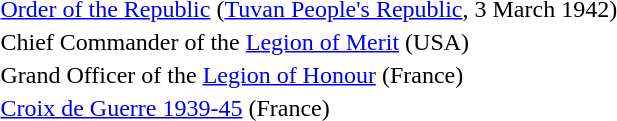<table>
<tr>
<td></td>
<td><a href='#'>Order of the Republic</a> (<a href='#'>Tuvan People's Republic</a>, 3 March 1942)</td>
</tr>
<tr>
<td></td>
<td>Chief Commander of the <a href='#'>Legion of Merit</a> (USA)</td>
</tr>
<tr>
<td></td>
<td>Grand Officer of the <a href='#'>Legion of Honour</a> (France)</td>
</tr>
<tr>
<td></td>
<td><a href='#'>Croix de Guerre 1939-45</a> (France)</td>
</tr>
<tr>
</tr>
</table>
